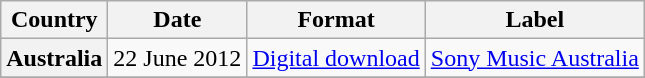<table class="wikitable plainrowheaders">
<tr>
<th scope="col">Country</th>
<th scope="col">Date</th>
<th scope="col">Format</th>
<th scope="col">Label</th>
</tr>
<tr>
<th scope="row">Australia</th>
<td>22 June 2012</td>
<td><a href='#'>Digital download</a></td>
<td><a href='#'>Sony Music Australia</a></td>
</tr>
<tr>
</tr>
</table>
